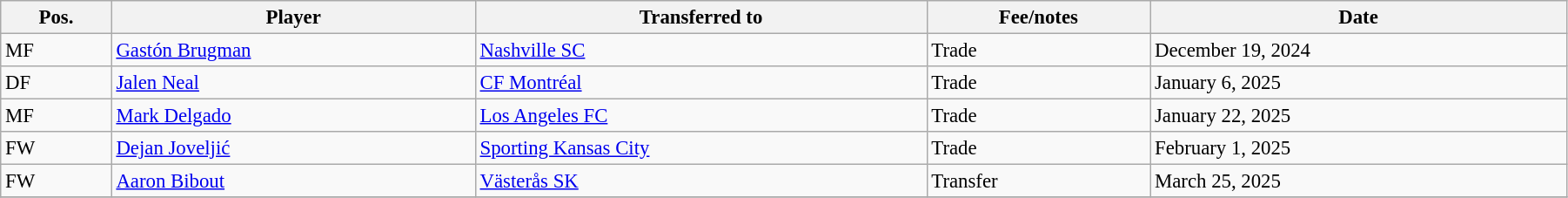<table class="wikitable sortable" style="width:95%; text-align:center; font-size:95%; text-align:left;">
<tr>
<th><strong>Pos.</strong></th>
<th><strong>Player</strong></th>
<th><strong>Transferred to</strong></th>
<th><strong>Fee/notes</strong></th>
<th><strong>Date</strong></th>
</tr>
<tr>
<td>MF</td>
<td> <a href='#'>Gastón Brugman</a></td>
<td> <a href='#'>Nashville SC</a></td>
<td>Trade</td>
<td>December 19, 2024</td>
</tr>
<tr>
<td>DF</td>
<td> <a href='#'>Jalen Neal</a></td>
<td> <a href='#'>CF Montréal</a></td>
<td>Trade</td>
<td>January 6, 2025</td>
</tr>
<tr>
<td>MF</td>
<td> <a href='#'>Mark Delgado</a></td>
<td> <a href='#'>Los Angeles FC</a></td>
<td>Trade</td>
<td>January 22, 2025</td>
</tr>
<tr>
<td>FW</td>
<td> <a href='#'>Dejan Joveljić</a></td>
<td> <a href='#'>Sporting Kansas City</a></td>
<td>Trade</td>
<td>February 1, 2025</td>
</tr>
<tr>
<td>FW</td>
<td> <a href='#'>Aaron Bibout</a></td>
<td> <a href='#'>Västerås SK</a></td>
<td>Transfer</td>
<td>March 25, 2025</td>
</tr>
<tr>
</tr>
</table>
